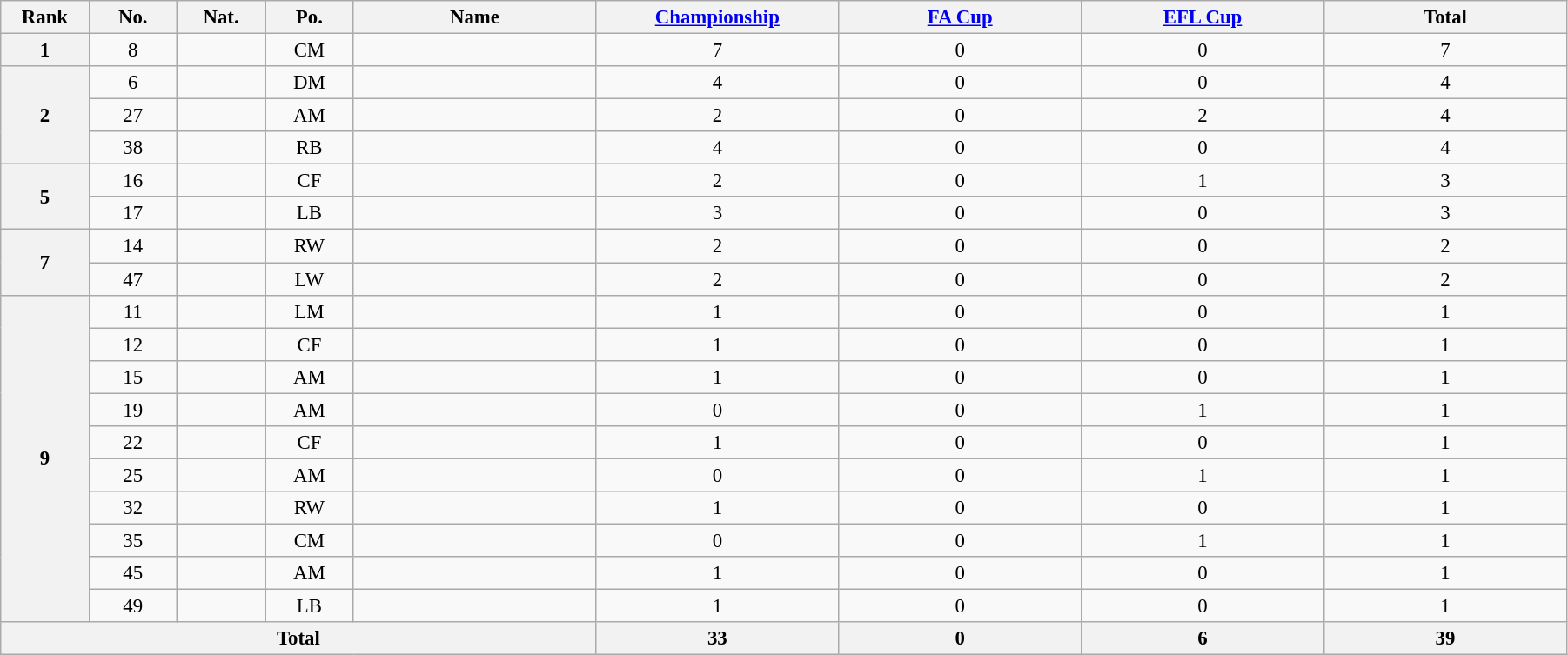<table class="wikitable" style="text-align:center; font-size:95%; width:95%;">
<tr>
<th width=50px>Rank</th>
<th width=50px>No.</th>
<th width=50px>Nat.</th>
<th width=50px>Po.</th>
<th width=150px>Name</th>
<th width=150px><a href='#'>Championship</a></th>
<th width=150px><a href='#'>FA Cup</a></th>
<th width=150px><a href='#'>EFL Cup</a></th>
<th width=150px>Total</th>
</tr>
<tr>
<th rowspan=1>1</th>
<td>8</td>
<td></td>
<td>CM</td>
<td></td>
<td>7</td>
<td>0</td>
<td>0</td>
<td>7</td>
</tr>
<tr>
<th rowspan=3>2</th>
<td>6</td>
<td></td>
<td>DM</td>
<td></td>
<td>4</td>
<td>0</td>
<td>0</td>
<td>4</td>
</tr>
<tr>
<td>27</td>
<td></td>
<td>AM</td>
<td></td>
<td>2</td>
<td>0</td>
<td>2</td>
<td>4</td>
</tr>
<tr>
<td>38</td>
<td></td>
<td>RB</td>
<td></td>
<td>4</td>
<td>0</td>
<td>0</td>
<td>4</td>
</tr>
<tr>
<th rowspan=2>5</th>
<td>16</td>
<td></td>
<td>CF</td>
<td></td>
<td>2</td>
<td>0</td>
<td>1</td>
<td>3</td>
</tr>
<tr>
<td>17</td>
<td></td>
<td>LB</td>
<td></td>
<td>3</td>
<td>0</td>
<td>0</td>
<td>3</td>
</tr>
<tr>
<th rowspan=2>7</th>
<td>14</td>
<td></td>
<td>RW</td>
<td></td>
<td>2</td>
<td>0</td>
<td>0</td>
<td>2</td>
</tr>
<tr>
<td>47</td>
<td></td>
<td>LW</td>
<td></td>
<td>2</td>
<td>0</td>
<td>0</td>
<td>2</td>
</tr>
<tr>
<th rowspan=10>9</th>
<td>11</td>
<td></td>
<td>LM</td>
<td></td>
<td>1</td>
<td>0</td>
<td>0</td>
<td>1</td>
</tr>
<tr>
<td>12</td>
<td></td>
<td>CF</td>
<td></td>
<td>1</td>
<td>0</td>
<td>0</td>
<td>1</td>
</tr>
<tr>
<td>15</td>
<td></td>
<td>AM</td>
<td></td>
<td>1</td>
<td>0</td>
<td>0</td>
<td>1</td>
</tr>
<tr>
<td>19</td>
<td></td>
<td>AM</td>
<td></td>
<td>0</td>
<td>0</td>
<td>1</td>
<td>1</td>
</tr>
<tr>
<td>22</td>
<td></td>
<td>CF</td>
<td></td>
<td>1</td>
<td>0</td>
<td>0</td>
<td>1</td>
</tr>
<tr>
<td>25</td>
<td></td>
<td>AM</td>
<td></td>
<td>0</td>
<td>0</td>
<td>1</td>
<td>1</td>
</tr>
<tr>
<td>32</td>
<td></td>
<td>RW</td>
<td></td>
<td>1</td>
<td>0</td>
<td>0</td>
<td>1</td>
</tr>
<tr>
<td>35</td>
<td></td>
<td>CM</td>
<td></td>
<td>0</td>
<td>0</td>
<td>1</td>
<td>1</td>
</tr>
<tr>
<td>45</td>
<td></td>
<td>AM</td>
<td></td>
<td>1</td>
<td>0</td>
<td>0</td>
<td>1</td>
</tr>
<tr>
<td>49</td>
<td></td>
<td>LB</td>
<td></td>
<td>1</td>
<td>0</td>
<td>0</td>
<td>1</td>
</tr>
<tr>
<th colspan=5>Total</th>
<th>33</th>
<th>0</th>
<th>6</th>
<th>39</th>
</tr>
</table>
